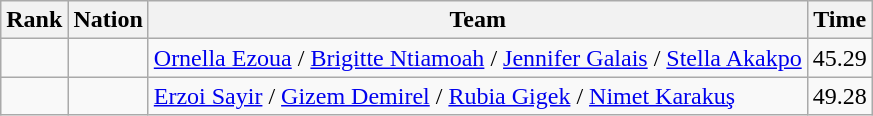<table class="wikitable sortable"  style="text-align:center">
<tr>
<th>Rank</th>
<th>Nation</th>
<th>Team</th>
<th>Time</th>
</tr>
<tr>
<td></td>
<td align=left></td>
<td align=left><a href='#'>Ornella Ezoua</a> / <a href='#'>Brigitte Ntiamoah</a> / <a href='#'>Jennifer Galais</a> / <a href='#'>Stella Akakpo</a></td>
<td>45.29</td>
</tr>
<tr>
<td></td>
<td align=left></td>
<td align=left><a href='#'>Erzoi Sayir</a> / <a href='#'>Gizem Demirel</a> / <a href='#'>Rubia Gigek</a> / <a href='#'>Nimet Karakuş</a></td>
<td>49.28</td>
</tr>
</table>
